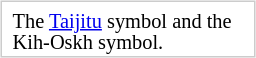<table style="float:right; width:170px; border:solid #ccc 1px; margin:5px;">
<tr align="center">
<td> </td>
</tr>
<tr>
<td style="padding:0 5px 0 5px; font-size:85%; line-height:14px;">The <a href='#'>Taijitu</a> symbol and the Kih-Oskh symbol.</td>
</tr>
</table>
